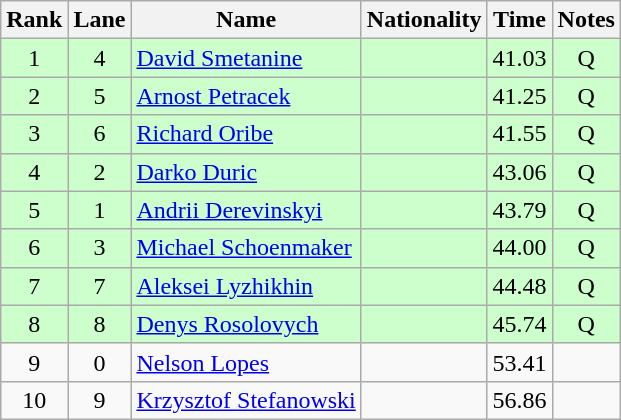<table class="wikitable sortable" style="text-align:center">
<tr>
<th>Rank</th>
<th>Lane</th>
<th>Name</th>
<th>Nationality</th>
<th>Time</th>
<th>Notes</th>
</tr>
<tr bgcolor=ccffcc>
<td>1</td>
<td>4</td>
<td align=left><a href='#'>David Smetanine</a></td>
<td align=left></td>
<td>41.03</td>
<td>Q</td>
</tr>
<tr bgcolor=ccffcc>
<td>2</td>
<td>5</td>
<td align=left><a href='#'>Arnost Petracek</a></td>
<td align=left></td>
<td>41.25</td>
<td>Q</td>
</tr>
<tr bgcolor=ccffcc>
<td>3</td>
<td>6</td>
<td align=left><a href='#'>Richard Oribe</a></td>
<td align=left></td>
<td>41.55</td>
<td>Q</td>
</tr>
<tr bgcolor=ccffcc>
<td>4</td>
<td>2</td>
<td align=left><a href='#'>Darko Duric</a></td>
<td align=left></td>
<td>43.06</td>
<td>Q</td>
</tr>
<tr bgcolor=ccffcc>
<td>5</td>
<td>1</td>
<td align=left><a href='#'>Andrii Derevinskyi</a></td>
<td align=left></td>
<td>43.79</td>
<td>Q</td>
</tr>
<tr bgcolor=ccffcc>
<td>6</td>
<td>3</td>
<td align=left><a href='#'>Michael Schoenmaker</a></td>
<td align=left></td>
<td>44.00</td>
<td>Q</td>
</tr>
<tr bgcolor=ccffcc>
<td>7</td>
<td>7</td>
<td align=left><a href='#'>Aleksei Lyzhikhin</a></td>
<td align=left></td>
<td>44.48</td>
<td>Q</td>
</tr>
<tr bgcolor=ccffcc>
<td>8</td>
<td>8</td>
<td align=left><a href='#'>Denys Rosolovych</a></td>
<td align=left></td>
<td>45.74</td>
<td>Q</td>
</tr>
<tr>
<td>9</td>
<td>0</td>
<td align=left><a href='#'>Nelson Lopes</a></td>
<td align=left></td>
<td>53.41</td>
<td></td>
</tr>
<tr>
<td>10</td>
<td>9</td>
<td align=left><a href='#'>Krzysztof Stefanowski</a></td>
<td align=left></td>
<td>56.86</td>
<td></td>
</tr>
</table>
